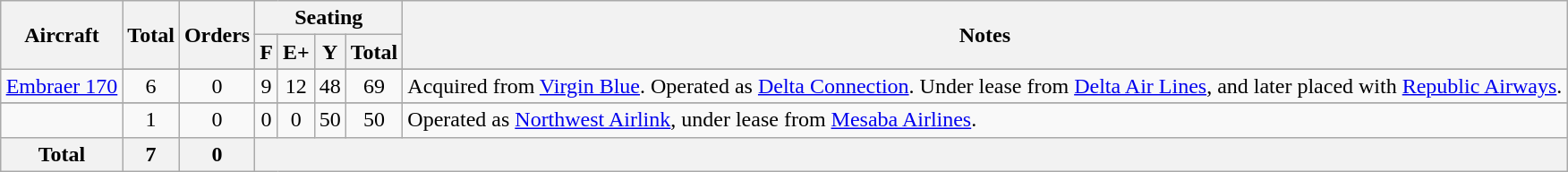<table class="wikitable" style="margin:auto;">
<tr>
<th rowspan=2>Aircraft</th>
<th rowspan=2>Total</th>
<th rowspan=2>Orders</th>
<th colspan=4>Seating</th>
<th rowspan=2>Notes</th>
</tr>
<tr>
<th><abbr>F</abbr></th>
<th><abbr>E+</abbr></th>
<th><abbr>Y</abbr></th>
<th>Total</th>
</tr>
<tr>
<td rowspan=2 style="text-align: left"><a href='#'>Embraer 170</a></td>
</tr>
<tr>
<td style="text-align: center">6</td>
<td style="text-align: center">0</td>
<td style="text-align: center">9</td>
<td style="text-align: center">12</td>
<td style="text-align: center">48</td>
<td style="text-align: center">69</td>
<td>Acquired from <a href='#'>Virgin Blue</a>. Operated as <a href='#'>Delta Connection</a>. Under lease from <a href='#'>Delta Air Lines</a>, and later placed with <a href='#'>Republic Airways</a>.</td>
</tr>
<tr>
</tr>
<tr>
<td style="text-align: left"></td>
<td style="text-align: center">1</td>
<td style="text-align: center">0</td>
<td style="text-align: center">0</td>
<td style="text-align: center">0</td>
<td style="text-align: center">50</td>
<td style="text-align: center">50</td>
<td>Operated as <a href='#'>Northwest Airlink</a>, under lease from <a href='#'>Mesaba Airlines</a>.</td>
</tr>
<tr>
<th>Total</th>
<th>7</th>
<th>0</th>
<th colspan=5> </th>
</tr>
</table>
